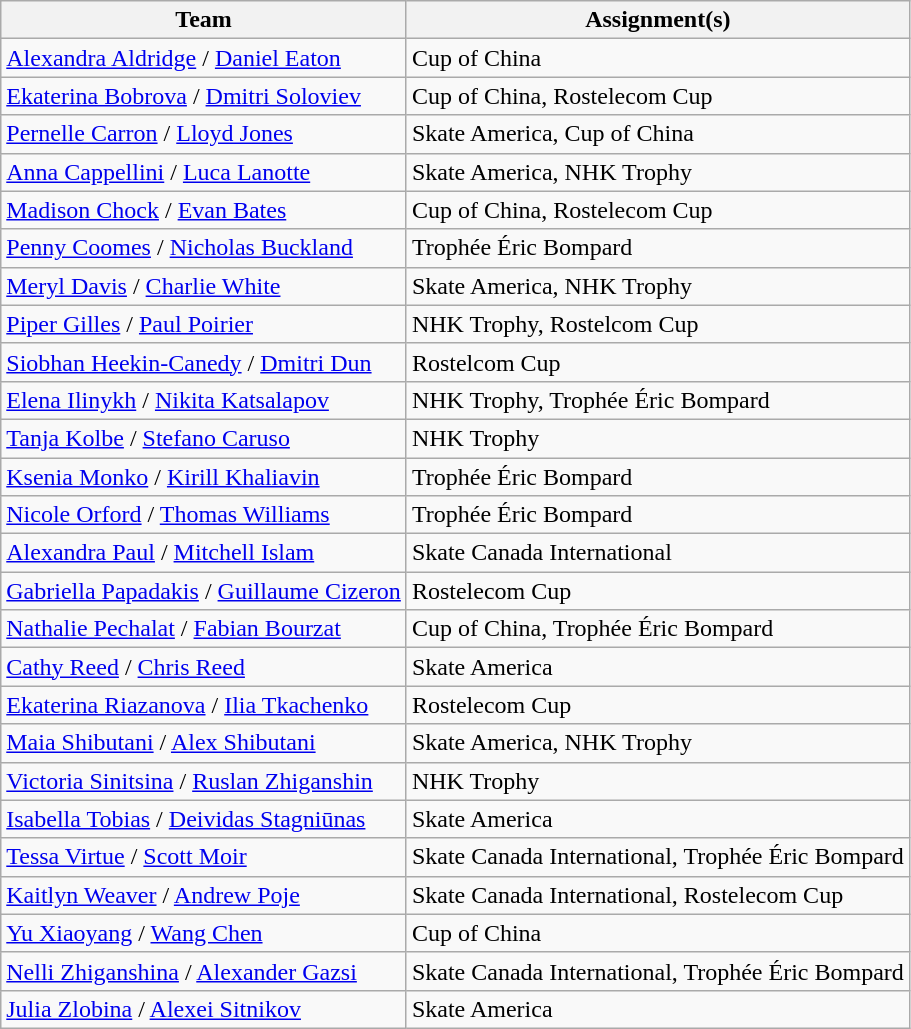<table class="wikitable">
<tr>
<th>Team</th>
<th>Assignment(s)</th>
</tr>
<tr>
<td><a href='#'>Alexandra Aldridge</a> / <a href='#'>Daniel Eaton</a></td>
<td>Cup of China</td>
</tr>
<tr>
<td><a href='#'>Ekaterina Bobrova</a> / <a href='#'>Dmitri Soloviev</a></td>
<td>Cup of China, Rostelecom Cup</td>
</tr>
<tr>
<td><a href='#'>Pernelle Carron</a> / <a href='#'>Lloyd Jones</a></td>
<td>Skate America, Cup of China</td>
</tr>
<tr>
<td><a href='#'>Anna Cappellini</a> / <a href='#'>Luca Lanotte</a></td>
<td>Skate America, NHK Trophy</td>
</tr>
<tr>
<td><a href='#'>Madison Chock</a> / <a href='#'>Evan Bates</a></td>
<td>Cup of China, Rostelecom Cup</td>
</tr>
<tr>
<td><a href='#'>Penny Coomes</a> / <a href='#'>Nicholas Buckland</a></td>
<td>Trophée Éric Bompard</td>
</tr>
<tr>
<td><a href='#'>Meryl Davis</a> / <a href='#'>Charlie White</a></td>
<td>Skate America, NHK Trophy</td>
</tr>
<tr>
<td><a href='#'>Piper Gilles</a> / <a href='#'>Paul Poirier</a></td>
<td>NHK Trophy, Rostelcom Cup</td>
</tr>
<tr>
<td><a href='#'>Siobhan Heekin-Canedy</a> / <a href='#'>Dmitri Dun</a></td>
<td>Rostelcom Cup</td>
</tr>
<tr>
<td><a href='#'>Elena Ilinykh</a> / <a href='#'>Nikita Katsalapov</a></td>
<td>NHK Trophy, Trophée Éric Bompard</td>
</tr>
<tr>
<td><a href='#'>Tanja Kolbe</a> / <a href='#'>Stefano Caruso</a></td>
<td>NHK Trophy</td>
</tr>
<tr>
<td><a href='#'>Ksenia Monko</a> / <a href='#'>Kirill Khaliavin</a></td>
<td>Trophée Éric Bompard</td>
</tr>
<tr>
<td><a href='#'>Nicole Orford</a> / <a href='#'>Thomas Williams</a></td>
<td>Trophée Éric Bompard</td>
</tr>
<tr>
<td><a href='#'>Alexandra Paul</a> / <a href='#'>Mitchell Islam</a></td>
<td>Skate Canada International</td>
</tr>
<tr>
<td><a href='#'>Gabriella Papadakis</a> / <a href='#'>Guillaume Cizeron</a></td>
<td>Rostelecom Cup</td>
</tr>
<tr>
<td><a href='#'>Nathalie Pechalat</a> / <a href='#'>Fabian Bourzat</a></td>
<td>Cup of China, Trophée Éric Bompard</td>
</tr>
<tr>
<td><a href='#'>Cathy Reed</a> / <a href='#'>Chris Reed</a></td>
<td>Skate America</td>
</tr>
<tr>
<td><a href='#'>Ekaterina Riazanova</a> / <a href='#'>Ilia Tkachenko</a></td>
<td>Rostelecom Cup</td>
</tr>
<tr>
<td><a href='#'>Maia Shibutani</a> / <a href='#'>Alex Shibutani</a></td>
<td>Skate America, NHK Trophy</td>
</tr>
<tr>
<td><a href='#'>Victoria Sinitsina</a> / <a href='#'>Ruslan Zhiganshin</a></td>
<td>NHK Trophy</td>
</tr>
<tr>
<td><a href='#'>Isabella Tobias</a> / <a href='#'>Deividas Stagniūnas</a></td>
<td>Skate America</td>
</tr>
<tr>
<td><a href='#'>Tessa Virtue</a> / <a href='#'>Scott Moir</a></td>
<td>Skate Canada International, Trophée Éric Bompard</td>
</tr>
<tr>
<td><a href='#'>Kaitlyn Weaver</a> / <a href='#'>Andrew Poje</a></td>
<td>Skate Canada International, Rostelecom Cup</td>
</tr>
<tr>
<td><a href='#'>Yu Xiaoyang</a> / <a href='#'>Wang Chen</a></td>
<td>Cup of China</td>
</tr>
<tr>
<td><a href='#'>Nelli Zhiganshina</a> / <a href='#'>Alexander Gazsi</a></td>
<td>Skate Canada International, Trophée Éric Bompard</td>
</tr>
<tr>
<td><a href='#'>Julia Zlobina</a> / <a href='#'>Alexei Sitnikov</a></td>
<td>Skate America</td>
</tr>
</table>
